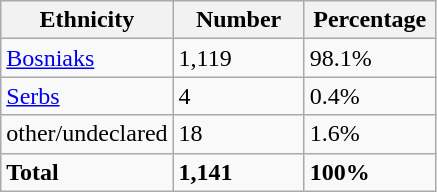<table class="wikitable">
<tr>
<th width="100px">Ethnicity</th>
<th width="80px">Number</th>
<th width="80px">Percentage</th>
</tr>
<tr>
<td><a href='#'>Bosniaks</a></td>
<td>1,119</td>
<td>98.1%</td>
</tr>
<tr>
<td><a href='#'>Serbs</a></td>
<td>4</td>
<td>0.4%</td>
</tr>
<tr>
<td>other/undeclared</td>
<td>18</td>
<td>1.6%</td>
</tr>
<tr>
<td><strong>Total</strong></td>
<td><strong>1,141</strong></td>
<td><strong>100%</strong></td>
</tr>
</table>
